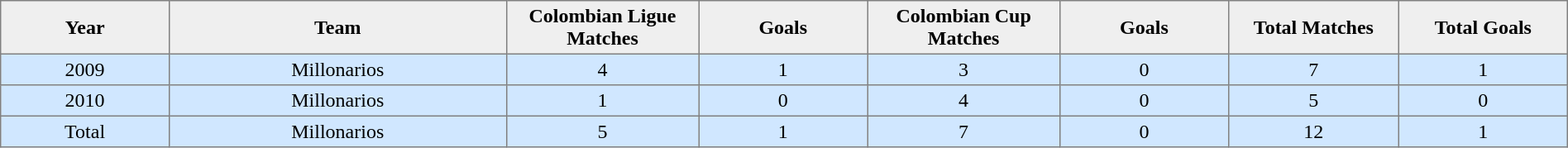<table cellpadding=3 cellspacing=0 width=100% width=40% border=1 style="border-collapse:collapse"|>
<tr align=center>
<th bgcolor=#efefef width=5%>Year</th>
<th bgcolor=#efefef width=10%>Team</th>
<th bgcolor=#efefef width=5%>Colombian Ligue Matches</th>
<th bgcolor=#efefef width=5%>Goals</th>
<th bgcolor=#efefef width=5%>Colombian Cup Matches</th>
<th bgcolor=#efefef width=5%>Goals</th>
<th bgcolor=#efefef width=5%>Total Matches</th>
<th bgcolor=#efefef width=5%>Total Goals</th>
</tr>
<tr align=center bgcolor=#DOE7FF>
<td>2009</td>
<td>Millonarios</td>
<td>4</td>
<td>1</td>
<td>3</td>
<td>0</td>
<td>7</td>
<td>1</td>
</tr>
<tr align=center bgcolor=#DOE7FF>
<td>2010</td>
<td>Millonarios</td>
<td>1</td>
<td>0</td>
<td>4</td>
<td>0</td>
<td>5</td>
<td>0</td>
</tr>
<tr align=center bgcolor=#DOE7FF>
<td>Total</td>
<td>Millonarios</td>
<td>5</td>
<td>1</td>
<td>7</td>
<td>0</td>
<td>12</td>
<td>1</td>
</tr>
</table>
